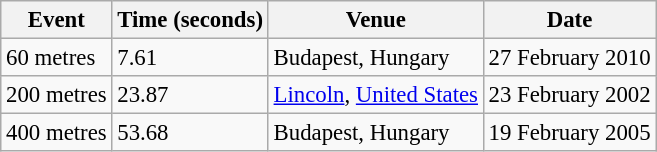<table class="wikitable" style="font-size:95%;">
<tr>
<th>Event</th>
<th>Time (seconds)</th>
<th>Venue</th>
<th>Date</th>
</tr>
<tr>
<td>60 metres</td>
<td>7.61</td>
<td>Budapest, Hungary</td>
<td>27 February 2010</td>
</tr>
<tr>
<td>200 metres</td>
<td>23.87</td>
<td><a href='#'>Lincoln</a>, <a href='#'>United States</a></td>
<td>23 February 2002</td>
</tr>
<tr>
<td>400 metres</td>
<td>53.68</td>
<td>Budapest, Hungary</td>
<td>19 February 2005</td>
</tr>
</table>
